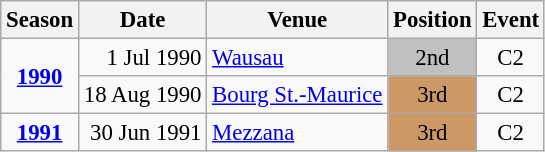<table class="wikitable" style="text-align:center; font-size:95%;">
<tr>
<th>Season</th>
<th>Date</th>
<th>Venue</th>
<th>Position</th>
<th>Event</th>
</tr>
<tr>
<td rowspan=2><strong><a href='#'>1990</a></strong></td>
<td align=right>1 Jul 1990</td>
<td align=left><a href='#'>Wausau</a></td>
<td bgcolor=silver>2nd</td>
<td>C2</td>
</tr>
<tr>
<td align=right>18 Aug 1990</td>
<td align=left><a href='#'>Bourg St.-Maurice</a></td>
<td bgcolor=cc9966>3rd</td>
<td>C2</td>
</tr>
<tr>
<td><strong><a href='#'>1991</a></strong></td>
<td align=right>30 Jun 1991</td>
<td align=left><a href='#'>Mezzana</a></td>
<td bgcolor=cc9966>3rd</td>
<td>C2</td>
</tr>
</table>
